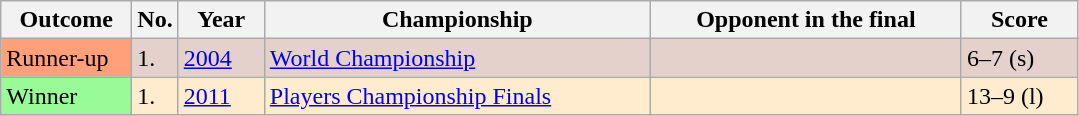<table class="sortable wikitable">
<tr>
<th width="80">Outcome</th>
<th width="20">No.</th>
<th width="50">Year</th>
<th style="width:250px;">Championship</th>
<th style="width:200px;">Opponent in the final</th>
<th width="70">Score</th>
</tr>
<tr style="background:#e5d1cb;">
<td style="background:#ffa07a;">Runner-up</td>
<td>1.</td>
<td><a href='#'>2004</a></td>
<td><a href='#'>World Championship</a></td>
<td> </td>
<td>6–7 (s)</td>
</tr>
<tr style="background:#ffebcd;">
<td style="background:#98FB98">Winner</td>
<td>1.</td>
<td><a href='#'>2011</a></td>
<td><a href='#'>Players Championship Finals</a></td>
<td> </td>
<td>13–9 (l)</td>
</tr>
</table>
